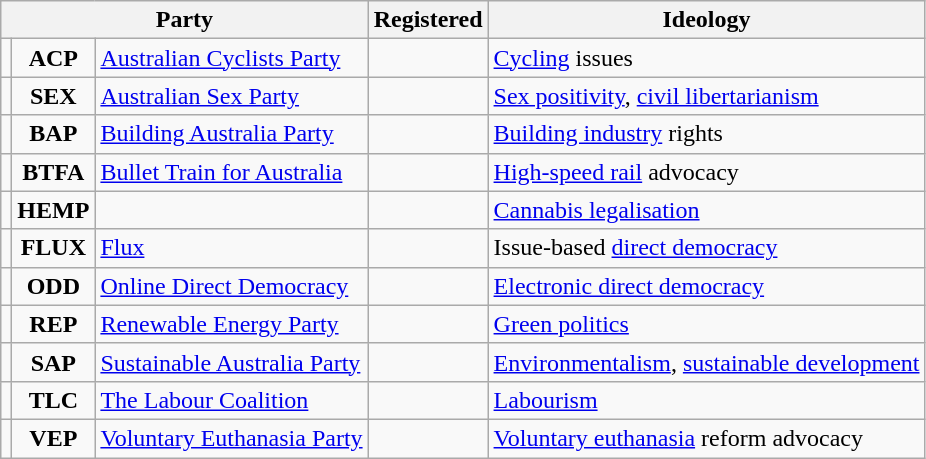<table class="wikitable" style="text-align:center">
<tr>
<th colspan=3>Party</th>
<th>Registered</th>
<th>Ideology</th>
</tr>
<tr>
<td></td>
<td><strong>ACP</strong></td>
<td align=left><a href='#'>Australian Cyclists Party</a></td>
<td></td>
<td align=left><a href='#'>Cycling</a> issues</td>
</tr>
<tr>
<td></td>
<td><strong>SEX</strong></td>
<td align=left><a href='#'>Australian Sex Party</a></td>
<td></td>
<td align=left><a href='#'>Sex positivity</a>, <a href='#'>civil libertarianism</a></td>
</tr>
<tr>
<td></td>
<td><strong>BAP</strong></td>
<td align=left><a href='#'>Building Australia Party</a></td>
<td></td>
<td align=left><a href='#'>Building industry</a> rights</td>
</tr>
<tr>
<td></td>
<td><strong>BTFA</strong></td>
<td align=left><a href='#'>Bullet Train for Australia</a></td>
<td></td>
<td align=left><a href='#'>High-speed rail</a> advocacy</td>
</tr>
<tr>
<td></td>
<td><strong>HEMP</strong></td>
<td align=left></td>
<td></td>
<td align=left><a href='#'>Cannabis legalisation</a></td>
</tr>
<tr>
<td></td>
<td><strong>FLUX</strong></td>
<td align=left><a href='#'>Flux</a></td>
<td></td>
<td align=left>Issue-based <a href='#'>direct democracy</a></td>
</tr>
<tr>
<td></td>
<td><strong>ODD</strong></td>
<td align=left><a href='#'>Online Direct Democracy</a></td>
<td></td>
<td align=left><a href='#'>Electronic direct democracy</a></td>
</tr>
<tr>
<td></td>
<td><strong>REP</strong></td>
<td align=left><a href='#'>Renewable Energy Party</a></td>
<td></td>
<td align=left><a href='#'>Green politics</a></td>
</tr>
<tr>
<td></td>
<td><strong>SAP</strong></td>
<td align=left><a href='#'>Sustainable Australia Party</a></td>
<td></td>
<td align=left><a href='#'>Environmentalism</a>, <a href='#'>sustainable development</a></td>
</tr>
<tr>
<td></td>
<td><strong>TLC</strong></td>
<td align=left><a href='#'>The Labour Coalition</a></td>
<td></td>
<td align=left><a href='#'>Labourism</a></td>
</tr>
<tr>
<td></td>
<td><strong>VEP</strong></td>
<td align=left><a href='#'>Voluntary Euthanasia Party</a></td>
<td></td>
<td align=left><a href='#'>Voluntary euthanasia</a> reform advocacy</td>
</tr>
</table>
